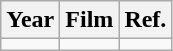<table class="wikitable">
<tr>
<th>Year</th>
<th>Film</th>
<th>Ref.</th>
</tr>
<tr>
<td></td>
<td></td>
<td></td>
</tr>
</table>
